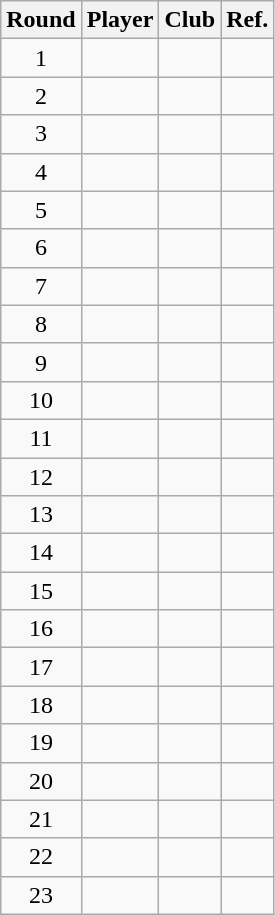<table class="wikitable sortable" style="text-align:center">
<tr>
<th>Round</th>
<th>Player</th>
<th>Club</th>
<th class="unsortable">Ref.</th>
</tr>
<tr>
<td>1</td>
<td></td>
<td></td>
<td></td>
</tr>
<tr>
<td>2</td>
<td></td>
<td></td>
<td></td>
</tr>
<tr>
<td>3</td>
<td></td>
<td></td>
<td></td>
</tr>
<tr>
<td>4</td>
<td><strong>  </strong></td>
<td><strong>  </strong></td>
<td></td>
</tr>
<tr>
<td>5</td>
<td></td>
<td></td>
<td></td>
</tr>
<tr>
<td>6</td>
<td></td>
<td></td>
<td></td>
</tr>
<tr>
<td>7</td>
<td></td>
<td></td>
<td></td>
</tr>
<tr>
<td>8</td>
<td></td>
<td></td>
<td></td>
</tr>
<tr>
<td>9</td>
<td></td>
<td></td>
<td></td>
</tr>
<tr>
<td>10</td>
<td></td>
<td></td>
<td></td>
</tr>
<tr>
<td>11</td>
<td></td>
<td></td>
<td></td>
</tr>
<tr>
<td>12</td>
<td></td>
<td></td>
<td></td>
</tr>
<tr>
<td>13</td>
<td></td>
<td></td>
<td></td>
</tr>
<tr>
<td>14</td>
<td></td>
<td></td>
<td></td>
</tr>
<tr>
<td>15</td>
<td></td>
<td></td>
<td></td>
</tr>
<tr>
<td>16</td>
<td></td>
<td></td>
<td></td>
</tr>
<tr>
<td>17</td>
<td></td>
<td></td>
<td></td>
</tr>
<tr>
<td>18</td>
<td></td>
<td></td>
<td></td>
</tr>
<tr>
<td>19</td>
<td></td>
<td></td>
<td></td>
</tr>
<tr>
<td>20</td>
<td></td>
<td></td>
<td></td>
</tr>
<tr>
<td>21</td>
<td></td>
<td></td>
<td></td>
</tr>
<tr>
<td>22</td>
<td></td>
<td></td>
<td></td>
</tr>
<tr>
<td>23</td>
<td></td>
<td></td>
<td></td>
</tr>
</table>
